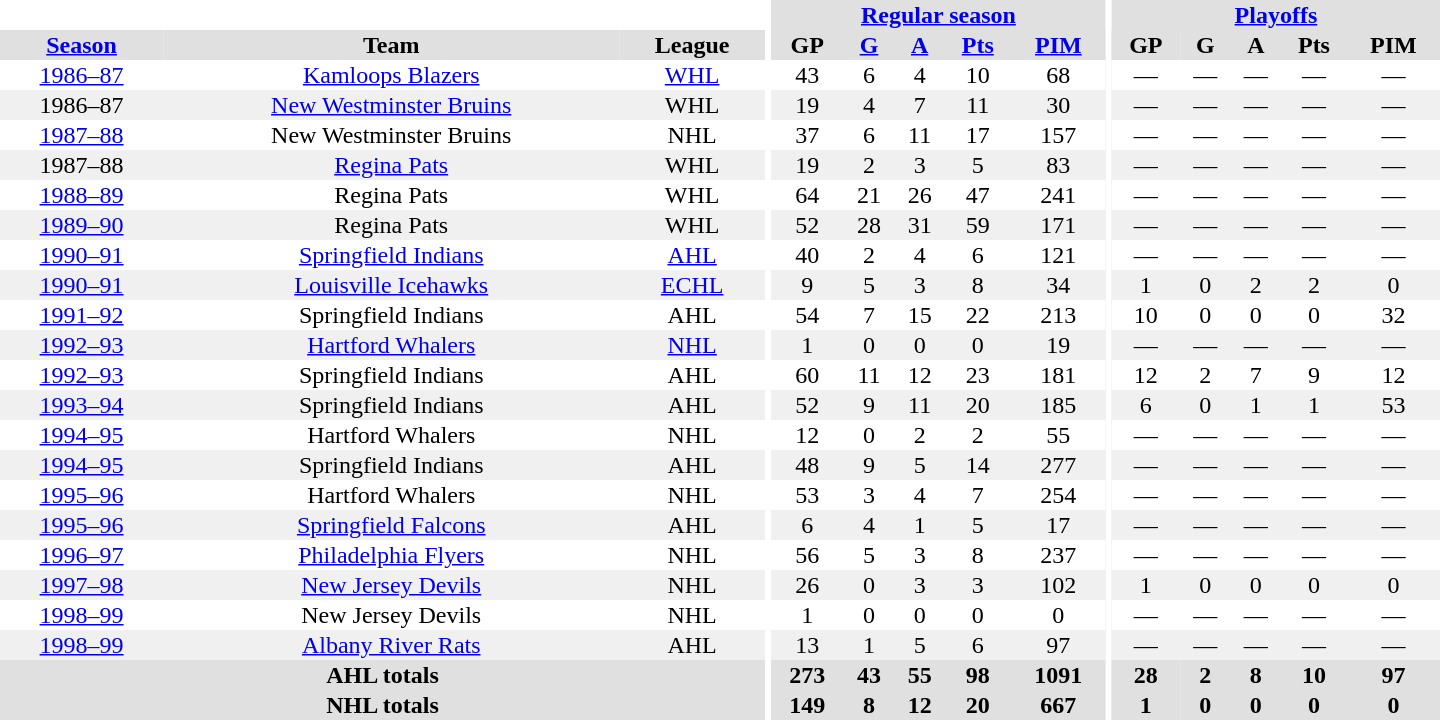<table border="0" cellpadding="1" cellspacing="0" style="text-align:center; width:60em">
<tr bgcolor="#e0e0e0">
<th colspan="3" bgcolor="#ffffff"></th>
<th rowspan="100" bgcolor="#ffffff"></th>
<th colspan="5"><a href='#'>Regular season</a></th>
<th rowspan="100" bgcolor="#ffffff"></th>
<th colspan="5"><a href='#'>Playoffs</a></th>
</tr>
<tr bgcolor="#e0e0e0">
<th><a href='#'>Season</a></th>
<th>Team</th>
<th>League</th>
<th>GP</th>
<th><a href='#'>G</a></th>
<th><a href='#'>A</a></th>
<th><a href='#'>Pts</a></th>
<th><a href='#'>PIM</a></th>
<th>GP</th>
<th>G</th>
<th>A</th>
<th>Pts</th>
<th>PIM</th>
</tr>
<tr>
<td><a href='#'>1986–87</a></td>
<td><a href='#'>Kamloops Blazers</a></td>
<td><a href='#'>WHL</a></td>
<td>43</td>
<td>6</td>
<td>4</td>
<td>10</td>
<td>68</td>
<td>—</td>
<td>—</td>
<td>—</td>
<td>—</td>
<td>—</td>
</tr>
<tr bgcolor="#f0f0f0">
<td>1986–87</td>
<td><a href='#'>New Westminster Bruins</a></td>
<td>WHL</td>
<td>19</td>
<td>4</td>
<td>7</td>
<td>11</td>
<td>30</td>
<td>—</td>
<td>—</td>
<td>—</td>
<td>—</td>
<td>—</td>
</tr>
<tr>
<td><a href='#'>1987–88</a></td>
<td>New Westminster Bruins</td>
<td>NHL</td>
<td>37</td>
<td>6</td>
<td>11</td>
<td>17</td>
<td>157</td>
<td>—</td>
<td>—</td>
<td>—</td>
<td>—</td>
<td>—</td>
</tr>
<tr bgcolor="#f0f0f0">
<td>1987–88</td>
<td><a href='#'>Regina Pats</a></td>
<td>WHL</td>
<td>19</td>
<td>2</td>
<td>3</td>
<td>5</td>
<td>83</td>
<td>—</td>
<td>—</td>
<td>—</td>
<td>—</td>
<td>—</td>
</tr>
<tr>
<td><a href='#'>1988–89</a></td>
<td>Regina Pats</td>
<td>WHL</td>
<td>64</td>
<td>21</td>
<td>26</td>
<td>47</td>
<td>241</td>
<td>—</td>
<td>—</td>
<td>—</td>
<td>—</td>
<td>—</td>
</tr>
<tr bgcolor="#f0f0f0">
<td><a href='#'>1989–90</a></td>
<td>Regina Pats</td>
<td>WHL</td>
<td>52</td>
<td>28</td>
<td>31</td>
<td>59</td>
<td>171</td>
<td>—</td>
<td>—</td>
<td>—</td>
<td>—</td>
<td>—</td>
</tr>
<tr>
<td><a href='#'>1990–91</a></td>
<td><a href='#'>Springfield Indians</a></td>
<td><a href='#'>AHL</a></td>
<td>40</td>
<td>2</td>
<td>4</td>
<td>6</td>
<td>121</td>
<td>—</td>
<td>—</td>
<td>—</td>
<td>—</td>
<td>—</td>
</tr>
<tr bgcolor="#f0f0f0">
<td><a href='#'>1990–91</a></td>
<td><a href='#'>Louisville Icehawks</a></td>
<td><a href='#'>ECHL</a></td>
<td>9</td>
<td>5</td>
<td>3</td>
<td>8</td>
<td>34</td>
<td>1</td>
<td>0</td>
<td>2</td>
<td>2</td>
<td>0</td>
</tr>
<tr>
<td><a href='#'>1991–92</a></td>
<td>Springfield Indians</td>
<td>AHL</td>
<td>54</td>
<td>7</td>
<td>15</td>
<td>22</td>
<td>213</td>
<td>10</td>
<td>0</td>
<td>0</td>
<td>0</td>
<td>32</td>
</tr>
<tr bgcolor="#f0f0f0">
<td><a href='#'>1992–93</a></td>
<td><a href='#'>Hartford Whalers</a></td>
<td><a href='#'>NHL</a></td>
<td>1</td>
<td>0</td>
<td>0</td>
<td>0</td>
<td>19</td>
<td>—</td>
<td>—</td>
<td>—</td>
<td>—</td>
<td>—</td>
</tr>
<tr>
<td><a href='#'>1992–93</a></td>
<td>Springfield Indians</td>
<td>AHL</td>
<td>60</td>
<td>11</td>
<td>12</td>
<td>23</td>
<td>181</td>
<td>12</td>
<td>2</td>
<td>7</td>
<td>9</td>
<td>12</td>
</tr>
<tr bgcolor="#f0f0f0">
<td><a href='#'>1993–94</a></td>
<td>Springfield Indians</td>
<td>AHL</td>
<td>52</td>
<td>9</td>
<td>11</td>
<td>20</td>
<td>185</td>
<td>6</td>
<td>0</td>
<td>1</td>
<td>1</td>
<td>53</td>
</tr>
<tr>
<td><a href='#'>1994–95</a></td>
<td>Hartford Whalers</td>
<td>NHL</td>
<td>12</td>
<td>0</td>
<td>2</td>
<td>2</td>
<td>55</td>
<td>—</td>
<td>—</td>
<td>—</td>
<td>—</td>
<td>—</td>
</tr>
<tr bgcolor="#f0f0f0">
<td><a href='#'>1994–95</a></td>
<td>Springfield Indians</td>
<td>AHL</td>
<td>48</td>
<td>9</td>
<td>5</td>
<td>14</td>
<td>277</td>
<td>—</td>
<td>—</td>
<td>—</td>
<td>—</td>
<td>—</td>
</tr>
<tr>
<td><a href='#'>1995–96</a></td>
<td>Hartford Whalers</td>
<td>NHL</td>
<td>53</td>
<td>3</td>
<td>4</td>
<td>7</td>
<td>254</td>
<td>—</td>
<td>—</td>
<td>—</td>
<td>—</td>
<td>—</td>
</tr>
<tr bgcolor="#f0f0f0">
<td><a href='#'>1995–96</a></td>
<td><a href='#'>Springfield Falcons</a></td>
<td>AHL</td>
<td>6</td>
<td>4</td>
<td>1</td>
<td>5</td>
<td>17</td>
<td>—</td>
<td>—</td>
<td>—</td>
<td>—</td>
<td>—</td>
</tr>
<tr>
<td><a href='#'>1996–97</a></td>
<td><a href='#'>Philadelphia Flyers</a></td>
<td>NHL</td>
<td>56</td>
<td>5</td>
<td>3</td>
<td>8</td>
<td>237</td>
<td>—</td>
<td>—</td>
<td>—</td>
<td>—</td>
<td>—</td>
</tr>
<tr bgcolor="#f0f0f0">
<td><a href='#'>1997–98</a></td>
<td><a href='#'>New Jersey Devils</a></td>
<td>NHL</td>
<td>26</td>
<td>0</td>
<td>3</td>
<td>3</td>
<td>102</td>
<td>1</td>
<td>0</td>
<td>0</td>
<td>0</td>
<td>0</td>
</tr>
<tr>
<td><a href='#'>1998–99</a></td>
<td>New Jersey Devils</td>
<td>NHL</td>
<td>1</td>
<td>0</td>
<td>0</td>
<td>0</td>
<td>0</td>
<td>—</td>
<td>—</td>
<td>—</td>
<td>—</td>
<td>—</td>
</tr>
<tr bgcolor="#f0f0f0">
<td><a href='#'>1998–99</a></td>
<td><a href='#'>Albany River Rats</a></td>
<td>AHL</td>
<td>13</td>
<td>1</td>
<td>5</td>
<td>6</td>
<td>97</td>
<td>—</td>
<td>—</td>
<td>—</td>
<td>—</td>
<td>—</td>
</tr>
<tr bgcolor="#e0e0e0">
<th colspan="3">AHL totals</th>
<th>273</th>
<th>43</th>
<th>55</th>
<th>98</th>
<th>1091</th>
<th>28</th>
<th>2</th>
<th>8</th>
<th>10</th>
<th>97</th>
</tr>
<tr bgcolor="#e0e0e0">
<th colspan="3">NHL totals</th>
<th>149</th>
<th>8</th>
<th>12</th>
<th>20</th>
<th>667</th>
<th>1</th>
<th>0</th>
<th>0</th>
<th>0</th>
<th>0</th>
</tr>
</table>
